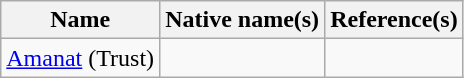<table class="wikitable">
<tr>
<th>Name</th>
<th>Native name(s)</th>
<th>Reference(s)</th>
</tr>
<tr>
<td><a href='#'>Amanat</a> (Trust)</td>
<td></td>
<td></td>
</tr>
</table>
